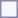<table style="border:1px solid #8888aa; background-color:#f7f8ff; padding:5px; font-size:95%; margin: 0px 12px 12px 0px;">
</table>
